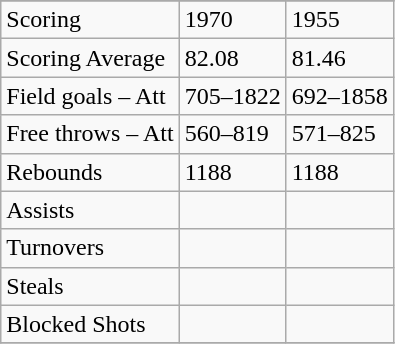<table class="wikitable">
<tr>
</tr>
<tr>
<td>Scoring</td>
<td>1970</td>
<td>1955</td>
</tr>
<tr>
<td>Scoring Average</td>
<td>82.08</td>
<td>81.46</td>
</tr>
<tr>
<td>Field goals – Att</td>
<td>705–1822</td>
<td>692–1858</td>
</tr>
<tr>
<td>Free throws – Att</td>
<td>560–819</td>
<td>571–825</td>
</tr>
<tr>
<td>Rebounds</td>
<td>1188</td>
<td>1188</td>
</tr>
<tr>
<td>Assists</td>
<td></td>
<td></td>
</tr>
<tr>
<td>Turnovers</td>
<td></td>
<td></td>
</tr>
<tr>
<td>Steals</td>
<td></td>
<td></td>
</tr>
<tr>
<td>Blocked Shots</td>
<td></td>
<td></td>
</tr>
<tr>
</tr>
</table>
